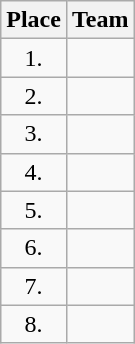<table class="wikitable" style="text-align: center;">
<tr>
<th>Place</th>
<th>Team</th>
</tr>
<tr>
<td>1.</td>
<td style="text-align:left;"></td>
</tr>
<tr>
<td>2.</td>
<td style="text-align:left;"></td>
</tr>
<tr>
<td>3.</td>
<td style="text-align:left;"></td>
</tr>
<tr>
<td>4.</td>
<td style="text-align:left;"></td>
</tr>
<tr>
<td>5.</td>
<td style="text-align:left;"></td>
</tr>
<tr>
<td>6.</td>
<td style="text-align:left;"></td>
</tr>
<tr>
<td>7.</td>
<td style="text-align:left;"></td>
</tr>
<tr>
<td>8.</td>
<td style="text-align:left;"></td>
</tr>
</table>
